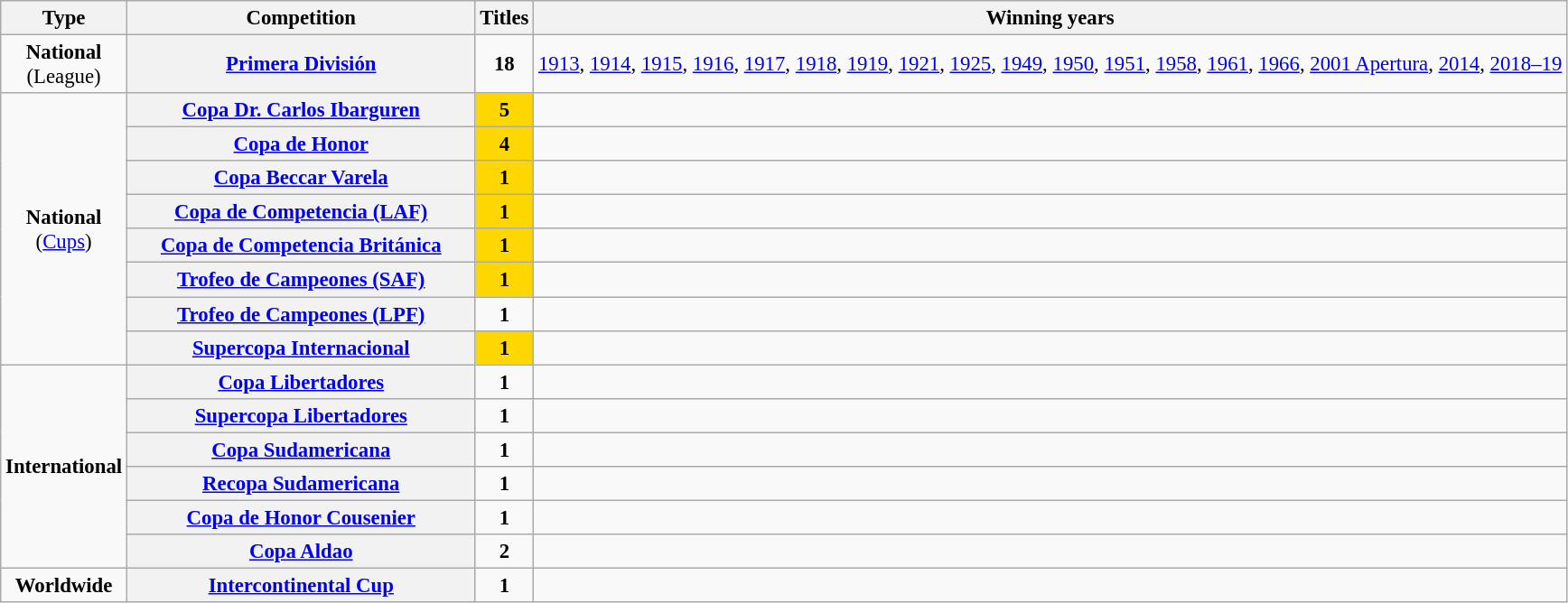<table class="wikitable plainrowheaders" style="font-size:95%; text-align:center;">
<tr>
<th>Type</th>
<th width=250px>Competition</th>
<th>Titles</th>
<th>Winning years</th>
</tr>
<tr>
<td><strong>National</strong><br>(League)</td>
<th scope=col><a href='#'>Primera División</a></th>
<td><strong>18</strong></td>
<td align=left><a href='#'>1913</a>, <a href='#'>1914</a>, <a href='#'>1915</a>, <a href='#'>1916</a>, <a href='#'>1917</a>, <a href='#'>1918</a>, <a href='#'>1919</a>, <a href='#'>1921</a>, <a href='#'>1925</a>, <a href='#'>1949</a>, <a href='#'>1950</a>, <a href='#'>1951</a>, <a href='#'>1958</a>, <a href='#'>1961</a>, <a href='#'>1966</a>, <a href='#'>2001 Apertura</a>, <a href='#'>2014</a>, <a href='#'>2018–19</a></td>
</tr>
<tr>
<td rowspan="8"><strong>National</strong><br>(<a href='#'>Cups</a>)</td>
<th scope=col><a href='#'>Copa Dr. Carlos Ibarguren</a></th>
<td bgcolor="gold"><strong>5</strong></td>
<td></td>
</tr>
<tr>
<th scope=col><a href='#'>Copa de Honor</a></th>
<td bgcolor="gold"><strong>4</strong></td>
<td></td>
</tr>
<tr>
<th scope=col><a href='#'>Copa Beccar Varela</a></th>
<td bgcolor="gold"><strong>1</strong></td>
<td></td>
</tr>
<tr>
<th scope=col><a href='#'>Copa de Competencia (LAF)</a></th>
<td bgcolor="gold"><strong>1</strong></td>
<td></td>
</tr>
<tr>
<th scope=col><a href='#'>Copa de Competencia Británica</a></th>
<td bgcolor="gold"><strong>1</strong></td>
<td></td>
</tr>
<tr>
<th scope=col><a href='#'>Trofeo de Campeones (SAF)</a></th>
<td bgcolor="gold"><strong>1</strong></td>
<td></td>
</tr>
<tr>
<th scope=col><a href='#'>Trofeo de Campeones (LPF)</a></th>
<td><strong>1</strong></td>
<td></td>
</tr>
<tr>
<th scope=col><a href='#'>Supercopa Internacional</a></th>
<td bgcolor="gold"><strong>1</strong></td>
<td></td>
</tr>
<tr>
<td rowspan="6"><strong>International</strong> <br></td>
<th scope=col><a href='#'>Copa Libertadores</a></th>
<td><strong>1</strong></td>
<td></td>
</tr>
<tr>
<th scope=col><a href='#'>Supercopa Libertadores</a></th>
<td><strong>1</strong></td>
<td></td>
</tr>
<tr>
<th scope=col><a href='#'>Copa Sudamericana</a></th>
<td><strong>1</strong></td>
<td></td>
</tr>
<tr>
<th scope=col><a href='#'>Recopa Sudamericana</a></th>
<td><strong>1</strong></td>
<td></td>
</tr>
<tr>
<th scope=col><a href='#'>Copa de Honor Cousenier</a></th>
<td><strong>1</strong></td>
<td></td>
</tr>
<tr>
<th scope=col><a href='#'>Copa Aldao</a></th>
<td><strong>2</strong></td>
<td></td>
</tr>
<tr>
<td rowspan="1"><strong>Worldwide</strong> <br></td>
<th scope=col><a href='#'>Intercontinental Cup</a></th>
<td><strong>1</strong></td>
<td></td>
</tr>
</table>
